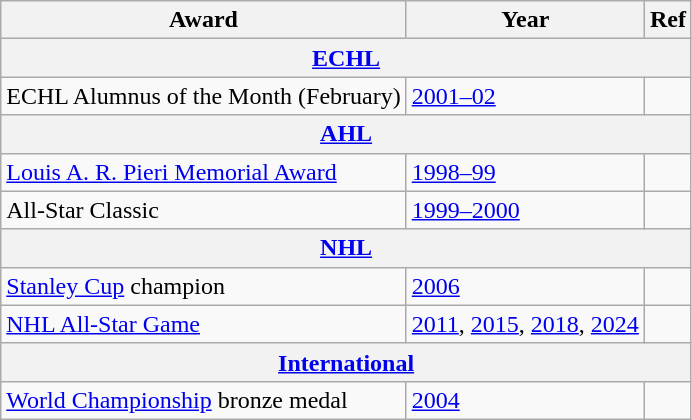<table class="wikitable">
<tr>
<th>Award</th>
<th>Year</th>
<th>Ref</th>
</tr>
<tr>
<th colspan="3"><a href='#'>ECHL</a></th>
</tr>
<tr>
<td>ECHL Alumnus of the Month (February)</td>
<td><a href='#'>2001–02</a></td>
<td></td>
</tr>
<tr>
<th colspan="3"><a href='#'>AHL</a></th>
</tr>
<tr>
<td><a href='#'>Louis A. R. Pieri Memorial Award</a></td>
<td><a href='#'>1998–99</a></td>
<td></td>
</tr>
<tr>
<td>All-Star Classic</td>
<td><a href='#'>1999–2000</a></td>
<td></td>
</tr>
<tr>
<th colspan="3"><a href='#'>NHL</a></th>
</tr>
<tr>
<td><a href='#'>Stanley Cup</a> champion</td>
<td><a href='#'>2006</a></td>
<td></td>
</tr>
<tr>
<td><a href='#'>NHL All-Star Game</a></td>
<td><a href='#'>2011</a>, <a href='#'>2015</a>, <a href='#'>2018</a>, <a href='#'>2024</a></td>
<td></td>
</tr>
<tr>
<th colspan="3"><a href='#'>International</a></th>
</tr>
<tr>
<td><a href='#'>World Championship</a> bronze medal</td>
<td><a href='#'>2004</a></td>
<td></td>
</tr>
</table>
